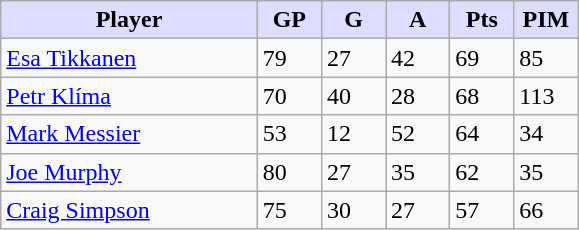<table class="wikitable">
<tr>
<th style="background:#ddf; width:40%;">Player</th>
<th style="background:#ddf; width:10%;">GP</th>
<th style="background:#ddf; width:10%;">G</th>
<th style="background:#ddf; width:10%;">A</th>
<th style="background:#ddf; width:10%;">Pts</th>
<th style="background:#ddf; width:10%;">PIM</th>
</tr>
<tr>
<td><a href='#'>Esa Tikkanen</a></td>
<td>79</td>
<td>27</td>
<td>42</td>
<td>69</td>
<td>85</td>
</tr>
<tr>
<td><a href='#'>Petr Klíma</a></td>
<td>70</td>
<td>40</td>
<td>28</td>
<td>68</td>
<td>113</td>
</tr>
<tr>
<td><a href='#'>Mark Messier</a></td>
<td>53</td>
<td>12</td>
<td>52</td>
<td>64</td>
<td>34</td>
</tr>
<tr>
<td><a href='#'>Joe Murphy</a></td>
<td>80</td>
<td>27</td>
<td>35</td>
<td>62</td>
<td>35</td>
</tr>
<tr>
<td><a href='#'>Craig Simpson</a></td>
<td>75</td>
<td>30</td>
<td>27</td>
<td>57</td>
<td>66</td>
</tr>
</table>
